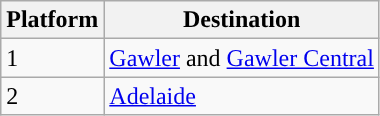<table class="wikitable">
<tr>
<th>Platform</th>
<th>Destination</th>
</tr>
<tr>
<td style="background:#"><span>1</span></td>
<td><a href='#'>Gawler</a> and <a href='#'>Gawler Central</a></td>
</tr>
<tr>
<td style="background:#"><span>2</span></td>
<td><a href='#'>Adelaide</a></td>
</tr>
</table>
